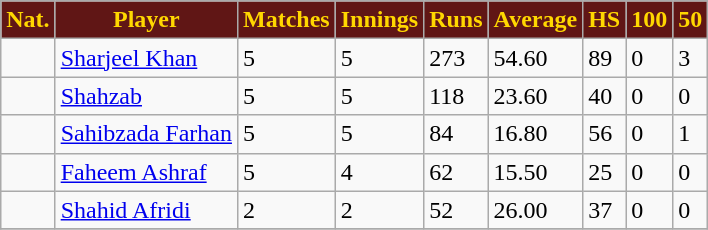<table class="wikitable sortable" style="font-size:100%">
<tr>
<th style="text-align:center; background:#601615; color:gold;">Nat.</th>
<th style="text-align:center; background:#601615; color:gold;">Player</th>
<th style="text-align:center; background:#601615; color:gold;">Matches</th>
<th style="text-align:center; background:#601615; color:gold;">Innings</th>
<th style="text-align:center; background:#601615; color:gold;">Runs</th>
<th style="text-align:center; background:#601615; color:gold;">Average</th>
<th style="text-align:center; background:#601615; color:gold;">HS</th>
<th style="text-align:center; background:#601615; color:gold;">100</th>
<th style="text-align:center; background:#601615; color:gold;">50</th>
</tr>
<tr>
<td></td>
<td><a href='#'>Sharjeel Khan</a></td>
<td>5</td>
<td>5</td>
<td>273</td>
<td>54.60</td>
<td>89</td>
<td>0</td>
<td>3</td>
</tr>
<tr>
<td></td>
<td><a href='#'>Shahzab</a></td>
<td>5</td>
<td>5</td>
<td>118</td>
<td>23.60</td>
<td>40</td>
<td>0</td>
<td>0</td>
</tr>
<tr>
<td></td>
<td><a href='#'>Sahibzada Farhan</a></td>
<td>5</td>
<td>5</td>
<td>84</td>
<td>16.80</td>
<td>56</td>
<td>0</td>
<td>1</td>
</tr>
<tr>
<td></td>
<td><a href='#'>Faheem Ashraf</a></td>
<td>5</td>
<td>4</td>
<td>62</td>
<td>15.50</td>
<td>25</td>
<td>0</td>
<td>0</td>
</tr>
<tr>
<td></td>
<td><a href='#'>Shahid Afridi</a></td>
<td>2</td>
<td>2</td>
<td>52</td>
<td>26.00</td>
<td>37</td>
<td>0</td>
<td>0</td>
</tr>
<tr>
</tr>
</table>
